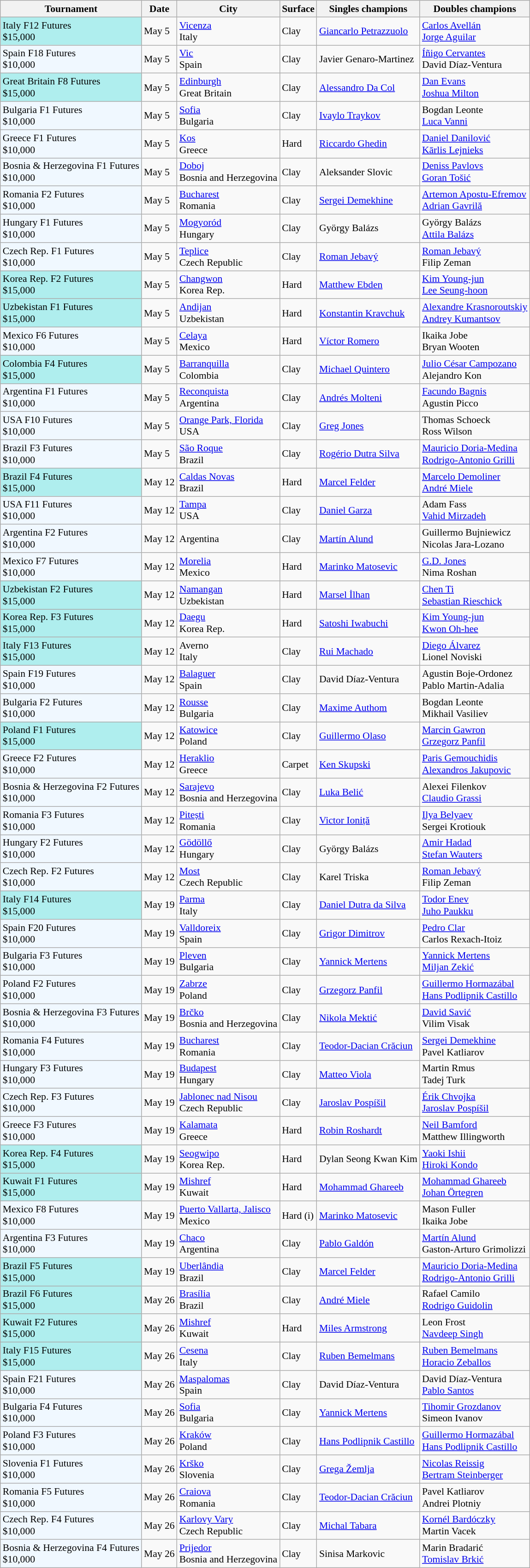<table class="sortable wikitable" style="font-size:90%">
<tr>
<th>Tournament</th>
<th>Date</th>
<th>City</th>
<th>Surface</th>
<th>Singles champions</th>
<th>Doubles champions</th>
</tr>
<tr>
<td style="background:#afeeee;">Italy F12 Futures<br>$15,000</td>
<td>May 5</td>
<td><a href='#'>Vicenza</a><br>Italy</td>
<td>Clay</td>
<td> <a href='#'>Giancarlo Petrazzuolo</a></td>
<td> <a href='#'>Carlos Avellán</a><br> <a href='#'>Jorge Aguilar</a></td>
</tr>
<tr>
<td style="background:#f0f8ff;">Spain F18 Futures<br>$10,000</td>
<td>May 5</td>
<td><a href='#'>Vic</a><br>Spain</td>
<td>Clay</td>
<td> Javier Genaro-Martinez</td>
<td> <a href='#'>Íñigo Cervantes</a><br> David Díaz-Ventura</td>
</tr>
<tr>
<td style="background:#afeeee;">Great Britain F8 Futures<br>$15,000</td>
<td>May 5</td>
<td><a href='#'>Edinburgh</a><br>Great Britain</td>
<td>Clay</td>
<td> <a href='#'>Alessandro Da Col</a></td>
<td> <a href='#'>Dan Evans</a><br> <a href='#'>Joshua Milton</a></td>
</tr>
<tr>
<td style="background:#f0f8ff;">Bulgaria F1 Futures<br>$10,000</td>
<td>May 5</td>
<td><a href='#'>Sofia</a><br>Bulgaria</td>
<td>Clay</td>
<td> <a href='#'>Ivaylo Traykov</a></td>
<td> Bogdan Leonte<br> <a href='#'>Luca Vanni</a></td>
</tr>
<tr>
<td style="background:#f0f8ff;">Greece F1 Futures<br>$10,000</td>
<td>May 5</td>
<td><a href='#'>Kos</a><br>Greece</td>
<td>Hard</td>
<td> <a href='#'>Riccardo Ghedin</a></td>
<td> <a href='#'>Daniel Danilović</a><br> <a href='#'>Kārlis Lejnieks</a></td>
</tr>
<tr>
<td style="background:#f0f8ff;">Bosnia & Herzegovina F1 Futures<br>$10,000</td>
<td>May 5</td>
<td><a href='#'>Doboj</a><br>Bosnia and Herzegovina</td>
<td>Clay</td>
<td> Aleksander Slovic</td>
<td> <a href='#'>Deniss Pavlovs</a><br> <a href='#'>Goran Tošić</a></td>
</tr>
<tr>
<td style="background:#f0f8ff;">Romania F2 Futures<br>$10,000</td>
<td>May 5</td>
<td><a href='#'>Bucharest</a><br>Romania</td>
<td>Clay</td>
<td> <a href='#'>Sergei Demekhine</a></td>
<td> <a href='#'>Artemon Apostu-Efremov</a><br> <a href='#'>Adrian Gavrilă</a></td>
</tr>
<tr>
<td style="background:#f0f8ff;">Hungary F1 Futures<br>$10,000</td>
<td>May 5</td>
<td><a href='#'>Mogyoród</a><br>Hungary</td>
<td>Clay</td>
<td> György Balázs</td>
<td> György Balázs<br> <a href='#'>Attila Balázs</a></td>
</tr>
<tr>
<td style="background:#f0f8ff;">Czech Rep. F1 Futures<br>$10,000</td>
<td>May 5</td>
<td><a href='#'>Teplice</a><br>Czech Republic</td>
<td>Clay</td>
<td> <a href='#'>Roman Jebavý</a></td>
<td> <a href='#'>Roman Jebavý</a><br> Filip Zeman</td>
</tr>
<tr>
<td style="background:#afeeee;">Korea Rep. F2 Futures<br>$15,000</td>
<td>May 5</td>
<td><a href='#'>Changwon</a><br>Korea Rep.</td>
<td>Hard</td>
<td> <a href='#'>Matthew Ebden</a></td>
<td> <a href='#'>Kim Young-jun</a><br> <a href='#'>Lee Seung-hoon</a></td>
</tr>
<tr>
<td style="background:#afeeee;">Uzbekistan F1 Futures<br>$15,000</td>
<td>May 5</td>
<td><a href='#'>Andijan</a><br>Uzbekistan</td>
<td>Hard</td>
<td> <a href='#'>Konstantin Kravchuk</a></td>
<td> <a href='#'>Alexandre Krasnoroutskiy</a><br> <a href='#'>Andrey Kumantsov</a></td>
</tr>
<tr>
<td style="background:#f0f8ff;">Mexico F6 Futures<br>$10,000</td>
<td>May 5</td>
<td><a href='#'>Celaya</a><br>Mexico</td>
<td>Hard</td>
<td> <a href='#'>Víctor Romero</a></td>
<td> Ikaika Jobe<br> Bryan Wooten</td>
</tr>
<tr>
<td style="background:#afeeee;">Colombia F4 Futures<br>$15,000</td>
<td>May 5</td>
<td><a href='#'>Barranquilla</a><br>Colombia</td>
<td>Clay</td>
<td> <a href='#'>Michael Quintero</a></td>
<td> <a href='#'>Julio César Campozano</a><br> Alejandro Kon</td>
</tr>
<tr>
<td style="background:#f0f8ff;">Argentina F1 Futures<br>$10,000</td>
<td>May 5</td>
<td><a href='#'>Reconquista</a><br>Argentina</td>
<td>Clay</td>
<td> <a href='#'>Andrés Molteni</a></td>
<td> <a href='#'>Facundo Bagnis</a><br> Agustin Picco</td>
</tr>
<tr>
<td style="background:#f0f8ff;">USA F10 Futures<br>$10,000</td>
<td>May 5</td>
<td><a href='#'>Orange Park, Florida</a><br>USA</td>
<td>Clay</td>
<td> <a href='#'>Greg Jones</a></td>
<td> Thomas Schoeck<br> Ross Wilson</td>
</tr>
<tr>
<td style="background:#f0f8ff;">Brazil F3 Futures<br>$10,000</td>
<td>May 5</td>
<td><a href='#'>São Roque</a><br>Brazil</td>
<td>Clay</td>
<td> <a href='#'>Rogério Dutra Silva</a></td>
<td> <a href='#'>Mauricio Doria-Medina</a><br> <a href='#'>Rodrigo-Antonio Grilli</a></td>
</tr>
<tr>
<td style="background:#afeeee;">Brazil F4 Futures<br>$15,000</td>
<td>May 12</td>
<td><a href='#'>Caldas Novas</a><br>Brazil</td>
<td>Hard</td>
<td> <a href='#'>Marcel Felder</a></td>
<td> <a href='#'>Marcelo Demoliner</a><br> <a href='#'>André Miele</a></td>
</tr>
<tr>
<td style="background:#f0f8ff;">USA F11 Futures<br>$10,000</td>
<td>May 12</td>
<td><a href='#'>Tampa</a><br>USA</td>
<td>Clay</td>
<td> <a href='#'>Daniel Garza</a></td>
<td> Adam Fass<br> <a href='#'>Vahid Mirzadeh</a></td>
</tr>
<tr>
<td style="background:#f0f8ff;">Argentina F2 Futures<br>$10,000</td>
<td>May 12</td>
<td>Argentina</td>
<td>Clay</td>
<td> <a href='#'>Martín Alund</a></td>
<td> Guillermo Bujniewicz<br> Nicolas Jara-Lozano</td>
</tr>
<tr>
<td style="background:#f0f8ff;">Mexico F7 Futures<br>$10,000</td>
<td>May 12</td>
<td><a href='#'>Morelia</a><br>Mexico</td>
<td>Hard</td>
<td> <a href='#'>Marinko Matosevic</a></td>
<td> <a href='#'>G.D. Jones</a><br> Nima Roshan</td>
</tr>
<tr>
<td style="background:#afeeee;">Uzbekistan F2 Futures<br>$15,000</td>
<td>May 12</td>
<td><a href='#'>Namangan</a><br>Uzbekistan</td>
<td>Hard</td>
<td> <a href='#'>Marsel İlhan</a></td>
<td> <a href='#'>Chen Ti</a><br> <a href='#'>Sebastian Rieschick</a></td>
</tr>
<tr>
<td style="background:#afeeee;">Korea Rep. F3 Futures<br>$15,000</td>
<td>May 12</td>
<td><a href='#'>Daegu</a><br>Korea Rep.</td>
<td>Hard</td>
<td> <a href='#'>Satoshi Iwabuchi</a></td>
<td> <a href='#'>Kim Young-jun</a><br> <a href='#'>Kwon Oh-hee</a></td>
</tr>
<tr>
<td style="background:#afeeee;">Italy F13 Futures<br>$15,000</td>
<td>May 12</td>
<td>Averno<br>Italy</td>
<td>Clay</td>
<td> <a href='#'>Rui Machado</a></td>
<td> <a href='#'>Diego Álvarez</a><br> Lionel Noviski</td>
</tr>
<tr>
<td style="background:#f0f8ff;">Spain F19 Futures<br>$10,000</td>
<td>May 12</td>
<td><a href='#'>Balaguer</a><br>Spain</td>
<td>Clay</td>
<td> David Díaz-Ventura</td>
<td> Agustin Boje-Ordonez<br> Pablo Martin-Adalia</td>
</tr>
<tr>
<td style="background:#f0f8ff;">Bulgaria F2 Futures<br>$10,000</td>
<td>May 12</td>
<td><a href='#'>Rousse</a><br>Bulgaria</td>
<td>Clay</td>
<td> <a href='#'>Maxime Authom</a></td>
<td> Bogdan Leonte<br> Mikhail Vasiliev</td>
</tr>
<tr>
<td style="background:#afeeee;">Poland F1 Futures<br>$15,000</td>
<td>May 12</td>
<td><a href='#'>Katowice</a><br>Poland</td>
<td>Clay</td>
<td> <a href='#'>Guillermo Olaso</a></td>
<td> <a href='#'>Marcin Gawron</a><br> <a href='#'>Grzegorz Panfil</a></td>
</tr>
<tr>
<td style="background:#f0f8ff;">Greece F2 Futures<br>$10,000</td>
<td>May 12</td>
<td><a href='#'>Heraklio</a><br>Greece</td>
<td>Carpet</td>
<td> <a href='#'>Ken Skupski</a></td>
<td> <a href='#'>Paris Gemouchidis</a><br> <a href='#'>Alexandros Jakupovic</a></td>
</tr>
<tr>
<td style="background:#f0f8ff;">Bosnia & Herzegovina F2 Futures<br>$10,000</td>
<td>May 12</td>
<td><a href='#'>Sarajevo</a><br>Bosnia and Herzegovina</td>
<td>Clay</td>
<td> <a href='#'>Luka Belić</a></td>
<td> Alexei Filenkov<br> <a href='#'>Claudio Grassi</a></td>
</tr>
<tr>
<td style="background:#f0f8ff;">Romania F3 Futures<br>$10,000</td>
<td>May 12</td>
<td><a href='#'>Pitești</a><br>Romania</td>
<td>Clay</td>
<td> <a href='#'>Victor Ioniță</a></td>
<td> <a href='#'>Ilya Belyaev</a><br> Sergei Krotiouk</td>
</tr>
<tr>
<td style="background:#f0f8ff;">Hungary F2 Futures<br>$10,000</td>
<td>May 12</td>
<td><a href='#'>Gödöllő</a><br>Hungary</td>
<td>Clay</td>
<td> György Balázs</td>
<td> <a href='#'>Amir Hadad</a><br> <a href='#'>Stefan Wauters</a></td>
</tr>
<tr>
<td style="background:#f0f8ff;">Czech Rep. F2 Futures<br>$10,000</td>
<td>May 12</td>
<td><a href='#'>Most</a><br>Czech Republic</td>
<td>Clay</td>
<td> Karel Triska</td>
<td> <a href='#'>Roman Jebavý</a><br> Filip Zeman</td>
</tr>
<tr>
<td style="background:#afeeee;">Italy F14 Futures<br>$15,000</td>
<td>May 19</td>
<td><a href='#'>Parma</a><br>Italy</td>
<td>Clay</td>
<td> <a href='#'>Daniel Dutra da Silva</a></td>
<td> <a href='#'>Todor Enev</a><br> <a href='#'>Juho Paukku</a></td>
</tr>
<tr>
<td style="background:#f0f8ff;">Spain F20 Futures<br>$10,000</td>
<td>May 19</td>
<td><a href='#'>Valldoreix</a><br>Spain</td>
<td>Clay</td>
<td> <a href='#'>Grigor Dimitrov</a></td>
<td> <a href='#'>Pedro Clar</a><br> Carlos Rexach-Itoiz</td>
</tr>
<tr>
<td style="background:#f0f8ff;">Bulgaria F3 Futures<br>$10,000</td>
<td>May 19</td>
<td><a href='#'>Pleven</a><br>Bulgaria</td>
<td>Clay</td>
<td> <a href='#'>Yannick Mertens</a></td>
<td> <a href='#'>Yannick Mertens</a><br> <a href='#'>Miljan Zekić</a></td>
</tr>
<tr>
<td style="background:#f0f8ff;">Poland F2 Futures<br>$10,000</td>
<td>May 19</td>
<td><a href='#'>Zabrze</a><br>Poland</td>
<td>Clay</td>
<td> <a href='#'>Grzegorz Panfil</a></td>
<td> <a href='#'>Guillermo Hormazábal</a><br> <a href='#'>Hans Podlipnik Castillo</a></td>
</tr>
<tr>
<td style="background:#f0f8ff;">Bosnia & Herzegovina F3 Futures<br>$10,000</td>
<td>May 19</td>
<td><a href='#'>Brčko</a><br>Bosnia and Herzegovina</td>
<td>Clay</td>
<td> <a href='#'>Nikola Mektić</a></td>
<td> <a href='#'>David Savić</a><br> Vilim Visak</td>
</tr>
<tr>
<td style="background:#f0f8ff;">Romania F4 Futures<br>$10,000</td>
<td>May 19</td>
<td><a href='#'>Bucharest</a><br>Romania</td>
<td>Clay</td>
<td> <a href='#'>Teodor-Dacian Crăciun</a></td>
<td> <a href='#'>Sergei Demekhine</a><br> Pavel Katliarov</td>
</tr>
<tr>
<td style="background:#f0f8ff;">Hungary F3 Futures<br>$10,000</td>
<td>May 19</td>
<td><a href='#'>Budapest</a><br>Hungary</td>
<td>Clay</td>
<td> <a href='#'>Matteo Viola</a></td>
<td> Martin Rmus<br> Tadej Turk</td>
</tr>
<tr>
<td style="background:#f0f8ff;">Czech Rep. F3 Futures<br>$10,000</td>
<td>May 19</td>
<td><a href='#'>Jablonec nad Nisou</a><br>Czech Republic</td>
<td>Clay</td>
<td> <a href='#'>Jaroslav Pospíšil</a></td>
<td> <a href='#'>Érik Chvojka</a><br> <a href='#'>Jaroslav Pospíšil</a></td>
</tr>
<tr>
<td style="background:#f0f8ff;">Greece F3 Futures<br>$10,000</td>
<td>May 19</td>
<td><a href='#'>Kalamata</a><br>Greece</td>
<td>Hard</td>
<td> <a href='#'>Robin Roshardt</a></td>
<td> <a href='#'>Neil Bamford</a><br> Matthew Illingworth</td>
</tr>
<tr>
<td style="background:#afeeee;">Korea Rep. F4 Futures<br>$15,000</td>
<td>May 19</td>
<td><a href='#'>Seogwipo</a><br>Korea Rep.</td>
<td>Hard</td>
<td> Dylan Seong Kwan Kim</td>
<td> <a href='#'>Yaoki Ishii</a><br> <a href='#'>Hiroki Kondo</a></td>
</tr>
<tr>
<td style="background:#afeeee;">Kuwait F1 Futures<br>$15,000</td>
<td>May 19</td>
<td><a href='#'>Mishref</a><br>Kuwait</td>
<td>Hard</td>
<td> <a href='#'>Mohammad Ghareeb</a></td>
<td> <a href='#'>Mohammad Ghareeb</a><br> <a href='#'>Johan Örtegren</a></td>
</tr>
<tr>
<td style="background:#f0f8ff;">Mexico F8 Futures<br>$10,000</td>
<td>May 19</td>
<td><a href='#'>Puerto Vallarta, Jalisco</a><br>Mexico</td>
<td>Hard (i)</td>
<td> <a href='#'>Marinko Matosevic</a></td>
<td> Mason Fuller<br> Ikaika Jobe</td>
</tr>
<tr>
<td style="background:#f0f8ff;">Argentina F3 Futures<br>$10,000</td>
<td>May 19</td>
<td><a href='#'>Chaco</a><br>Argentina</td>
<td>Clay</td>
<td> <a href='#'>Pablo Galdón</a></td>
<td> <a href='#'>Martín Alund</a><br> Gaston-Arturo Grimolizzi</td>
</tr>
<tr>
<td style="background:#afeeee;">Brazil F5 Futures<br>$15,000</td>
<td>May 19</td>
<td><a href='#'>Uberlândia</a><br>Brazil</td>
<td>Clay</td>
<td> <a href='#'>Marcel Felder</a></td>
<td> <a href='#'>Mauricio Doria-Medina</a><br> <a href='#'>Rodrigo-Antonio Grilli</a></td>
</tr>
<tr>
<td style="background:#afeeee;">Brazil F6 Futures<br>$15,000</td>
<td>May 26</td>
<td><a href='#'>Brasília</a><br>Brazil</td>
<td>Clay</td>
<td> <a href='#'>André Miele</a></td>
<td> Rafael Camilo<br> <a href='#'>Rodrigo Guidolin</a></td>
</tr>
<tr>
<td style="background:#afeeee;">Kuwait F2 Futures<br>$15,000</td>
<td>May 26</td>
<td><a href='#'>Mishref</a><br>Kuwait</td>
<td>Hard</td>
<td> <a href='#'>Miles Armstrong</a></td>
<td> Leon Frost<br> <a href='#'>Navdeep Singh</a></td>
</tr>
<tr>
<td style="background:#afeeee;">Italy F15 Futures<br>$15,000</td>
<td>May 26</td>
<td><a href='#'>Cesena</a><br>Italy</td>
<td>Clay</td>
<td> <a href='#'>Ruben Bemelmans</a></td>
<td> <a href='#'>Ruben Bemelmans</a><br> <a href='#'>Horacio Zeballos</a></td>
</tr>
<tr>
<td style="background:#f0f8ff;">Spain F21 Futures<br>$10,000</td>
<td>May 26</td>
<td><a href='#'>Maspalomas</a><br>Spain</td>
<td>Clay</td>
<td> David Díaz-Ventura</td>
<td> David Díaz-Ventura<br> <a href='#'>Pablo Santos</a></td>
</tr>
<tr>
<td style="background:#f0f8ff;">Bulgaria F4 Futures<br>$10,000</td>
<td>May 26</td>
<td><a href='#'>Sofia</a><br>Bulgaria</td>
<td>Clay</td>
<td> <a href='#'>Yannick Mertens</a></td>
<td> <a href='#'>Tihomir Grozdanov</a><br> Simeon Ivanov</td>
</tr>
<tr>
<td style="background:#f0f8ff;">Poland F3 Futures<br>$10,000</td>
<td>May 26</td>
<td><a href='#'>Kraków</a><br>Poland</td>
<td>Clay</td>
<td> <a href='#'>Hans Podlipnik Castillo</a></td>
<td> <a href='#'>Guillermo Hormazábal</a><br> <a href='#'>Hans Podlipnik Castillo</a></td>
</tr>
<tr>
<td style="background:#f0f8ff;">Slovenia F1 Futures<br>$10,000</td>
<td>May 26</td>
<td><a href='#'>Krško</a><br>Slovenia</td>
<td>Clay</td>
<td> <a href='#'>Grega Žemlja</a></td>
<td> <a href='#'>Nicolas Reissig</a><br> <a href='#'>Bertram Steinberger</a></td>
</tr>
<tr>
<td style="background:#f0f8ff;">Romania F5 Futures<br>$10,000</td>
<td>May 26</td>
<td><a href='#'>Craiova</a><br>Romania</td>
<td>Clay</td>
<td> <a href='#'>Teodor-Dacian Crăciun</a></td>
<td> Pavel Katliarov<br> Andrei Plotniy</td>
</tr>
<tr>
<td style="background:#f0f8ff;">Czech Rep. F4 Futures<br>$10,000</td>
<td>May 26</td>
<td><a href='#'>Karlovy Vary</a><br>Czech Republic</td>
<td>Clay</td>
<td> <a href='#'>Michal Tabara</a></td>
<td> <a href='#'>Kornél Bardóczky</a><br> Martin Vacek</td>
</tr>
<tr>
<td style="background:#f0f8ff;">Bosnia & Herzegovina F4 Futures<br>$10,000</td>
<td>May 26</td>
<td><a href='#'>Prijedor</a><br>Bosnia and Herzegovina</td>
<td>Clay</td>
<td> Sinisa Markovic</td>
<td> Marin Bradarić<br> <a href='#'>Tomislav Brkić</a></td>
</tr>
</table>
